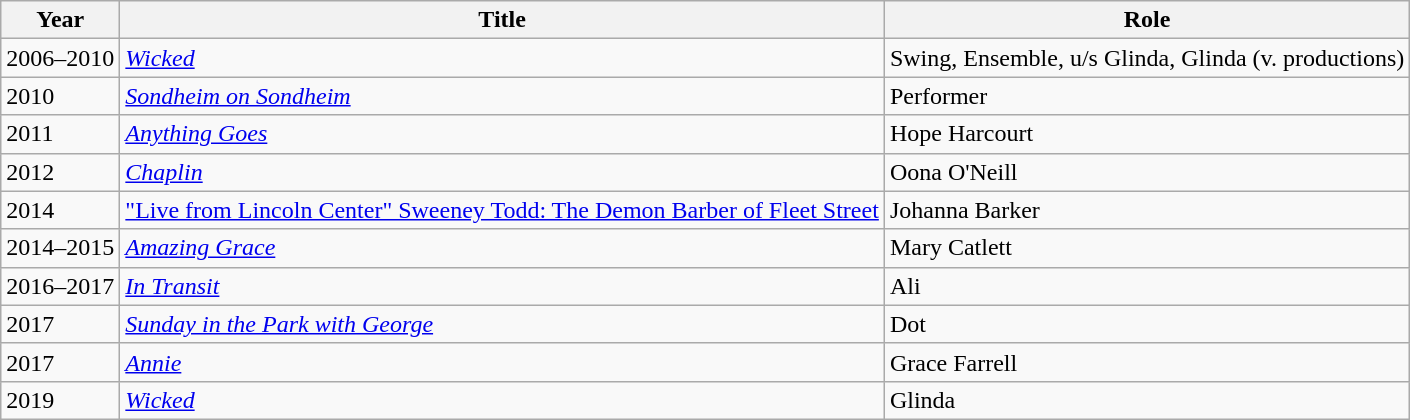<table class="wikitable sortable">
<tr>
<th>Year</th>
<th>Title</th>
<th>Role</th>
</tr>
<tr>
<td>2006–2010</td>
<td><em><a href='#'>Wicked</a></em></td>
<td>Swing, Ensemble, u/s Glinda, Glinda (v. productions)</td>
</tr>
<tr>
<td>2010</td>
<td><em><a href='#'>Sondheim on Sondheim</a></em></td>
<td>Performer</td>
</tr>
<tr>
<td>2011</td>
<td><em><a href='#'>Anything Goes</a></em></td>
<td>Hope Harcourt</td>
</tr>
<tr>
<td>2012</td>
<td><em><a href='#'>Chaplin</a></em></td>
<td>Oona O'Neill</td>
</tr>
<tr>
<td>2014</td>
<td><a href='#'>"Live from Lincoln Center" Sweeney Todd: The Demon Barber of Fleet Street</a></td>
<td>Johanna Barker</td>
</tr>
<tr>
<td>2014–2015</td>
<td><em><a href='#'>Amazing Grace</a></em></td>
<td>Mary Catlett</td>
</tr>
<tr>
<td>2016–2017</td>
<td><em><a href='#'>In Transit</a></em></td>
<td>Ali</td>
</tr>
<tr>
<td>2017</td>
<td><em><a href='#'>Sunday in the Park with George</a></em></td>
<td>Dot</td>
</tr>
<tr>
<td>2017</td>
<td><em><a href='#'>Annie</a></em></td>
<td>Grace Farrell</td>
</tr>
<tr>
<td>2019</td>
<td><em><a href='#'>Wicked</a></em></td>
<td>Glinda</td>
</tr>
</table>
